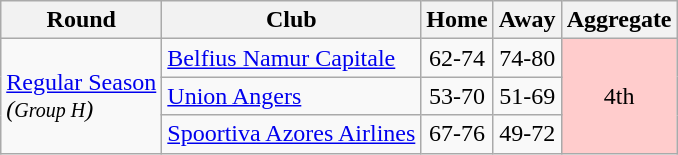<table class="wikitable">
<tr>
<th>Round</th>
<th>Club</th>
<th>Home</th>
<th>Away</th>
<th>Aggregate</th>
</tr>
<tr>
<td rowspan="3"><a href='#'>Regular Season</a><br><em>(<small>Group H</small>)</em></td>
<td> <a href='#'>Belfius Namur Capitale</a></td>
<td style="text-align:center;">62-74</td>
<td style="text-align:center;">74-80</td>
<td rowspan="3" style="text-align:center;" bgcolor="#ffcccc">4th</td>
</tr>
<tr>
<td> <a href='#'>Union Angers</a></td>
<td style="text-align:center;">53-70</td>
<td style="text-align:center;">51-69</td>
</tr>
<tr>
<td> <a href='#'>Spoortiva Azores Airlines</a></td>
<td style="text-align:center;">67-76</td>
<td style="text-align:center;">49-72</td>
</tr>
</table>
